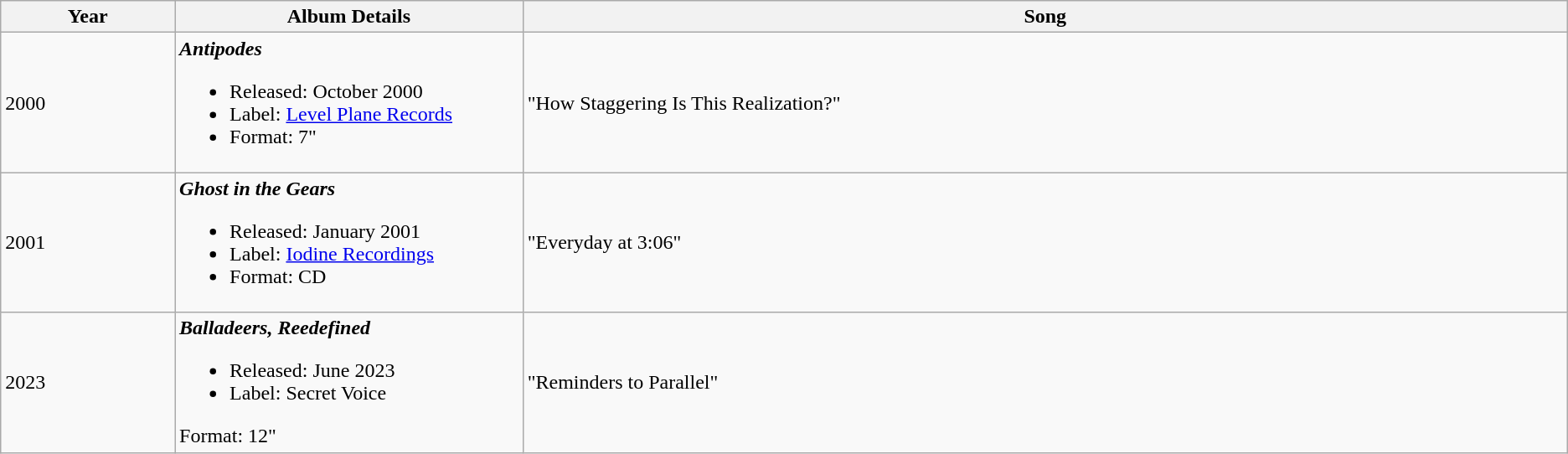<table class ="wikitable">
<tr>
<th style="width: 5%">Year</th>
<th style="width:10%">Album Details</th>
<th style="width:30%">Song</th>
</tr>
<tr>
<td>2000</td>
<td><strong><em>Antipodes</em></strong><br><ul><li>Released: October 2000</li><li>Label: <a href='#'>Level Plane Records</a></li><li>Format: 7"</li></ul></td>
<td>"How Staggering Is This Realization?"</td>
</tr>
<tr>
<td>2001</td>
<td><strong><em>Ghost in the Gears</em></strong><br><ul><li>Released: January 2001</li><li>Label: <a href='#'>Iodine Recordings</a></li><li>Format: CD</li></ul></td>
<td>"Everyday at 3:06"</td>
</tr>
<tr>
<td>2023</td>
<td><strong><em>Balladeers, Reedefined </em></strong><br><ul><li>Released: June 2023</li><li>Label: Secret Voice</li></ul>Format: 12"</td>
<td>"Reminders to Parallel"</td>
</tr>
</table>
